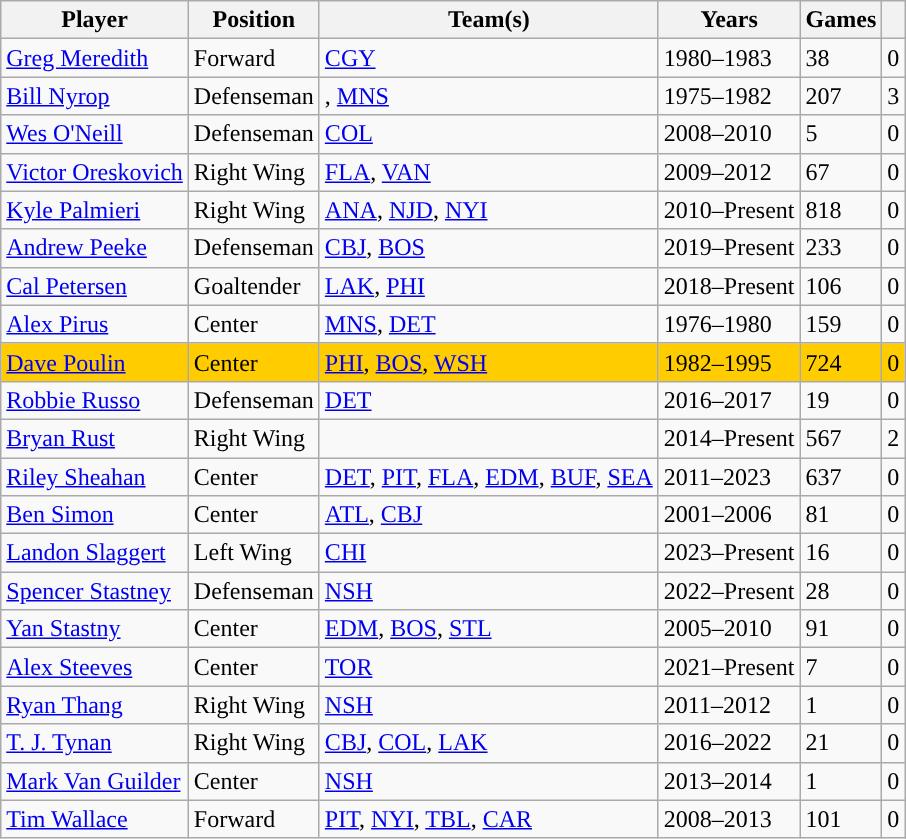<table class="wikitable sortable">
<tr>
<th>Player</th>
<th>Position</th>
<th>Team(s)</th>
<th>Years</th>
<th>Games</th>
<th><a href='#'></a></th>
</tr>
<tr>
<td><a href='#'>Greg Meredith</a></td>
<td>Forward</td>
<td><a href='#'>CGY</a></td>
<td>1980–1983</td>
<td>38</td>
<td>0</td>
</tr>
<tr>
<td><a href='#'>Bill Nyrop</a></td>
<td>Defenseman</td>
<td><span><strong></strong></span>, <a href='#'>MNS</a></td>
<td>1975–1982</td>
<td>207</td>
<td>3</td>
</tr>
<tr>
<td><a href='#'>Wes O'Neill</a></td>
<td>Defenseman</td>
<td><a href='#'>COL</a></td>
<td>2008–2010</td>
<td>5</td>
<td>0</td>
</tr>
<tr>
<td><a href='#'>Victor Oreskovich</a></td>
<td>Right Wing</td>
<td><a href='#'>FLA</a>, <a href='#'>VAN</a></td>
<td>2009–2012</td>
<td>67</td>
<td>0</td>
</tr>
<tr>
<td><a href='#'>Kyle Palmieri</a></td>
<td>Right Wing</td>
<td><a href='#'>ANA</a>, <a href='#'>NJD</a>, <a href='#'>NYI</a></td>
<td>2010–Present</td>
<td>818</td>
<td>0</td>
</tr>
<tr>
<td><a href='#'>Andrew Peeke</a></td>
<td>Defenseman</td>
<td><a href='#'>CBJ</a>, <a href='#'>BOS</a></td>
<td>2019–Present</td>
<td>233</td>
<td>0</td>
</tr>
<tr>
<td><a href='#'>Cal Petersen</a></td>
<td>Goaltender</td>
<td><a href='#'>LAK</a>, <a href='#'>PHI</a></td>
<td>2018–Present</td>
<td>106</td>
<td>0</td>
</tr>
<tr>
<td><a href='#'>Alex Pirus</a></td>
<td>Center</td>
<td><a href='#'>MNS</a>, <a href='#'>DET</a></td>
<td>1976–1980</td>
<td>159</td>
<td>0</td>
</tr>
<tr bgcolor=#FFCC00>
<td><a href='#'>Dave Poulin</a></td>
<td>Center</td>
<td><a href='#'>PHI</a>, <a href='#'>BOS</a>, <a href='#'>WSH</a></td>
<td>1982–1995</td>
<td>724</td>
<td>0</td>
</tr>
<tr>
<td><a href='#'>Robbie Russo</a></td>
<td>Defenseman</td>
<td><a href='#'>DET</a></td>
<td>2016–2017</td>
<td>19</td>
<td>0</td>
</tr>
<tr>
<td><a href='#'>Bryan Rust</a></td>
<td>Right Wing</td>
<td><span><strong></strong></span></td>
<td>2014–Present</td>
<td>567</td>
<td>2</td>
</tr>
<tr>
<td><a href='#'>Riley Sheahan</a></td>
<td>Center</td>
<td><a href='#'>DET</a>, <a href='#'>PIT</a>, <a href='#'>FLA</a>, <a href='#'>EDM</a>, <a href='#'>BUF</a>, <a href='#'>SEA</a></td>
<td>2011–2023</td>
<td>637</td>
<td>0</td>
</tr>
<tr>
<td><a href='#'>Ben Simon</a></td>
<td>Center</td>
<td><a href='#'>ATL</a>, <a href='#'>CBJ</a></td>
<td>2001–2006</td>
<td>81</td>
<td>0</td>
</tr>
<tr>
<td><a href='#'>Landon Slaggert</a></td>
<td>Left Wing</td>
<td><a href='#'>CHI</a></td>
<td>2023–Present</td>
<td>16</td>
<td>0</td>
</tr>
<tr>
<td><a href='#'>Spencer Stastney</a></td>
<td>Defenseman</td>
<td><a href='#'>NSH</a></td>
<td>2022–Present</td>
<td>28</td>
<td>0</td>
</tr>
<tr>
<td><a href='#'>Yan Stastny</a></td>
<td>Center</td>
<td><a href='#'>EDM</a>, <a href='#'>BOS</a>, <a href='#'>STL</a></td>
<td>2005–2010</td>
<td>91</td>
<td>0</td>
</tr>
<tr>
<td><a href='#'>Alex Steeves</a></td>
<td>Center</td>
<td><a href='#'>TOR</a></td>
<td>2021–Present</td>
<td>7</td>
<td>0</td>
</tr>
<tr>
<td><a href='#'>Ryan Thang</a></td>
<td>Right Wing</td>
<td><a href='#'>NSH</a></td>
<td>2011–2012</td>
<td>1</td>
<td>0</td>
</tr>
<tr>
<td><a href='#'>T. J. Tynan</a></td>
<td>Right Wing</td>
<td><a href='#'>CBJ</a>, <a href='#'>COL</a>, <a href='#'>LAK</a></td>
<td>2016–2022</td>
<td>21</td>
<td>0</td>
</tr>
<tr>
<td><a href='#'>Mark Van Guilder</a></td>
<td>Center</td>
<td><a href='#'>NSH</a></td>
<td>2013–2014</td>
<td>1</td>
<td>0</td>
</tr>
<tr>
<td><a href='#'>Tim Wallace</a></td>
<td>Forward</td>
<td><a href='#'>PIT</a>, <a href='#'>NYI</a>, <a href='#'>TBL</a>, <a href='#'>CAR</a></td>
<td>2008–2013</td>
<td>101</td>
<td>0</td>
</tr>
</table>
